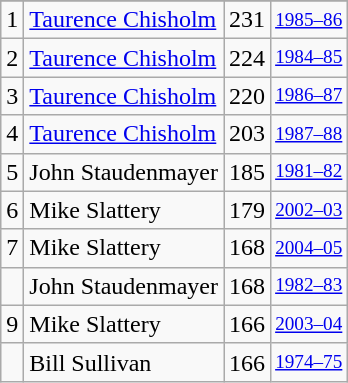<table class="wikitable">
<tr>
</tr>
<tr>
<td>1</td>
<td><a href='#'>Taurence Chisholm</a></td>
<td>231</td>
<td style="font-size:80%;"><a href='#'>1985–86</a></td>
</tr>
<tr>
<td>2</td>
<td><a href='#'>Taurence Chisholm</a></td>
<td>224</td>
<td style="font-size:80%;"><a href='#'>1984–85</a></td>
</tr>
<tr>
<td>3</td>
<td><a href='#'>Taurence Chisholm</a></td>
<td>220</td>
<td style="font-size:80%;"><a href='#'>1986–87</a></td>
</tr>
<tr>
<td>4</td>
<td><a href='#'>Taurence Chisholm</a></td>
<td>203</td>
<td style="font-size:80%;"><a href='#'>1987–88</a></td>
</tr>
<tr>
<td>5</td>
<td>John Staudenmayer</td>
<td>185</td>
<td style="font-size:80%;"><a href='#'>1981–82</a></td>
</tr>
<tr>
<td>6</td>
<td>Mike Slattery</td>
<td>179</td>
<td style="font-size:80%;"><a href='#'>2002–03</a></td>
</tr>
<tr>
<td>7</td>
<td>Mike Slattery</td>
<td>168</td>
<td style="font-size:80%;"><a href='#'>2004–05</a></td>
</tr>
<tr>
<td></td>
<td>John Staudenmayer</td>
<td>168</td>
<td style="font-size:80%;"><a href='#'>1982–83</a></td>
</tr>
<tr>
<td>9</td>
<td>Mike Slattery</td>
<td>166</td>
<td style="font-size:80%;"><a href='#'>2003–04</a></td>
</tr>
<tr>
<td></td>
<td>Bill Sullivan</td>
<td>166</td>
<td style="font-size:80%;"><a href='#'>1974–75</a></td>
</tr>
</table>
